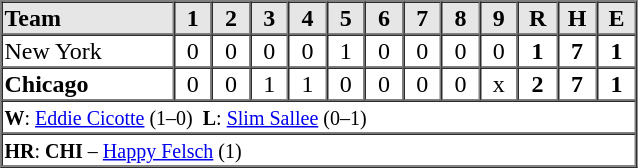<table border="1" cellspacing="0"  style="width:425px; margin-left:3em;">
<tr style="text-align:center; background:#e6e6e6;">
<th style="text-align:left; width:125px;">Team</th>
<th width=25>1</th>
<th width=25>2</th>
<th width=25>3</th>
<th width=25>4</th>
<th width=25>5</th>
<th width=25>6</th>
<th width=25>7</th>
<th width=25>8</th>
<th width=25>9</th>
<th width=25>R</th>
<th width=25>H</th>
<th width=25>E</th>
</tr>
<tr style="text-align:center;">
<td align=left>New York</td>
<td>0</td>
<td>0</td>
<td>0</td>
<td>0</td>
<td>1</td>
<td>0</td>
<td>0</td>
<td>0</td>
<td>0</td>
<td><strong>1</strong></td>
<td><strong>7</strong></td>
<td><strong>1</strong></td>
</tr>
<tr style="text-align:center;">
<td align=left><strong>Chicago</strong></td>
<td>0</td>
<td>0</td>
<td>1</td>
<td>1</td>
<td>0</td>
<td>0</td>
<td>0</td>
<td>0</td>
<td>x</td>
<td><strong>2</strong></td>
<td><strong>7</strong></td>
<td><strong>1</strong></td>
</tr>
<tr style="text-align:left;">
<td colspan=18><small><strong>W</strong>: <a href='#'>Eddie Cicotte</a> (1–0)  <strong>L</strong>: <a href='#'>Slim Sallee</a> (0–1)</small></td>
</tr>
<tr style="text-align:left;">
<td colspan=13><small><strong>HR</strong>: <strong>CHI</strong> – <a href='#'>Happy Felsch</a> (1)</small></td>
</tr>
</table>
